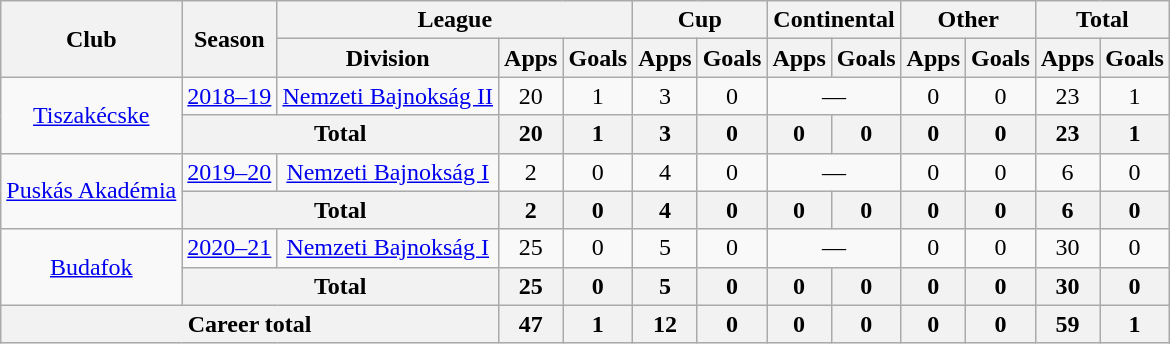<table class="wikitable" style="text-align:center">
<tr>
<th rowspan="2">Club</th>
<th rowspan="2">Season</th>
<th colspan="3">League</th>
<th colspan="2">Cup</th>
<th colspan="2">Continental</th>
<th colspan="2">Other</th>
<th colspan="2">Total</th>
</tr>
<tr>
<th>Division</th>
<th>Apps</th>
<th>Goals</th>
<th>Apps</th>
<th>Goals</th>
<th>Apps</th>
<th>Goals</th>
<th>Apps</th>
<th>Goals</th>
<th>Apps</th>
<th>Goals</th>
</tr>
<tr>
<td rowspan="2"><a href='#'>Tiszakécske</a></td>
<td><a href='#'>2018–19</a></td>
<td><a href='#'>Nemzeti Bajnokság II</a></td>
<td>20</td>
<td>1</td>
<td>3</td>
<td>0</td>
<td colspan="2">—</td>
<td>0</td>
<td>0</td>
<td>23</td>
<td>1</td>
</tr>
<tr>
<th colspan="2">Total</th>
<th>20</th>
<th>1</th>
<th>3</th>
<th>0</th>
<th>0</th>
<th>0</th>
<th>0</th>
<th>0</th>
<th>23</th>
<th>1</th>
</tr>
<tr>
<td rowspan="2"><a href='#'>Puskás Akadémia</a></td>
<td><a href='#'>2019–20</a></td>
<td><a href='#'>Nemzeti Bajnokság I</a></td>
<td>2</td>
<td>0</td>
<td>4</td>
<td>0</td>
<td colspan="2">—</td>
<td>0</td>
<td>0</td>
<td>6</td>
<td>0</td>
</tr>
<tr>
<th colspan="2">Total</th>
<th>2</th>
<th>0</th>
<th>4</th>
<th>0</th>
<th>0</th>
<th>0</th>
<th>0</th>
<th>0</th>
<th>6</th>
<th>0</th>
</tr>
<tr>
<td rowspan="2"><a href='#'>Budafok</a></td>
<td><a href='#'>2020–21</a></td>
<td><a href='#'>Nemzeti Bajnokság I</a></td>
<td>25</td>
<td>0</td>
<td>5</td>
<td>0</td>
<td colspan="2">—</td>
<td>0</td>
<td>0</td>
<td>30</td>
<td>0</td>
</tr>
<tr>
<th colspan="2">Total</th>
<th>25</th>
<th>0</th>
<th>5</th>
<th>0</th>
<th>0</th>
<th>0</th>
<th>0</th>
<th>0</th>
<th>30</th>
<th>0</th>
</tr>
<tr>
<th colspan="3">Career total</th>
<th>47</th>
<th>1</th>
<th>12</th>
<th>0</th>
<th>0</th>
<th>0</th>
<th>0</th>
<th>0</th>
<th>59</th>
<th>1</th>
</tr>
</table>
